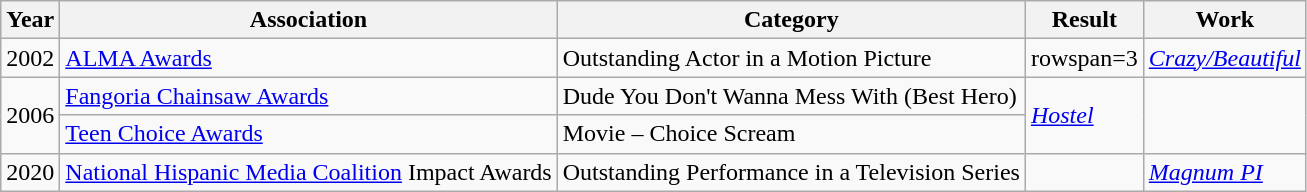<table class="wikitable sortable">
<tr>
<th>Year</th>
<th>Association</th>
<th>Category</th>
<th>Result</th>
<th>Work</th>
</tr>
<tr>
<td>2002</td>
<td><a href='#'>ALMA Awards</a></td>
<td>Outstanding Actor in a Motion Picture</td>
<td>rowspan=3 </td>
<td><em><a href='#'>Crazy/Beautiful</a></em></td>
</tr>
<tr>
<td rowspan=2>2006</td>
<td><a href='#'>Fangoria Chainsaw Awards</a></td>
<td>Dude You Don't Wanna Mess With (Best Hero)</td>
<td rowspan=2><em><a href='#'>Hostel</a></em></td>
</tr>
<tr>
<td><a href='#'>Teen Choice Awards</a></td>
<td>Movie – Choice Scream</td>
</tr>
<tr>
<td>2020</td>
<td><a href='#'>National Hispanic Media Coalition</a> Impact Awards</td>
<td>Outstanding Performance in a Television Series</td>
<td></td>
<td><em><a href='#'>Magnum PI</a></em></td>
</tr>
</table>
